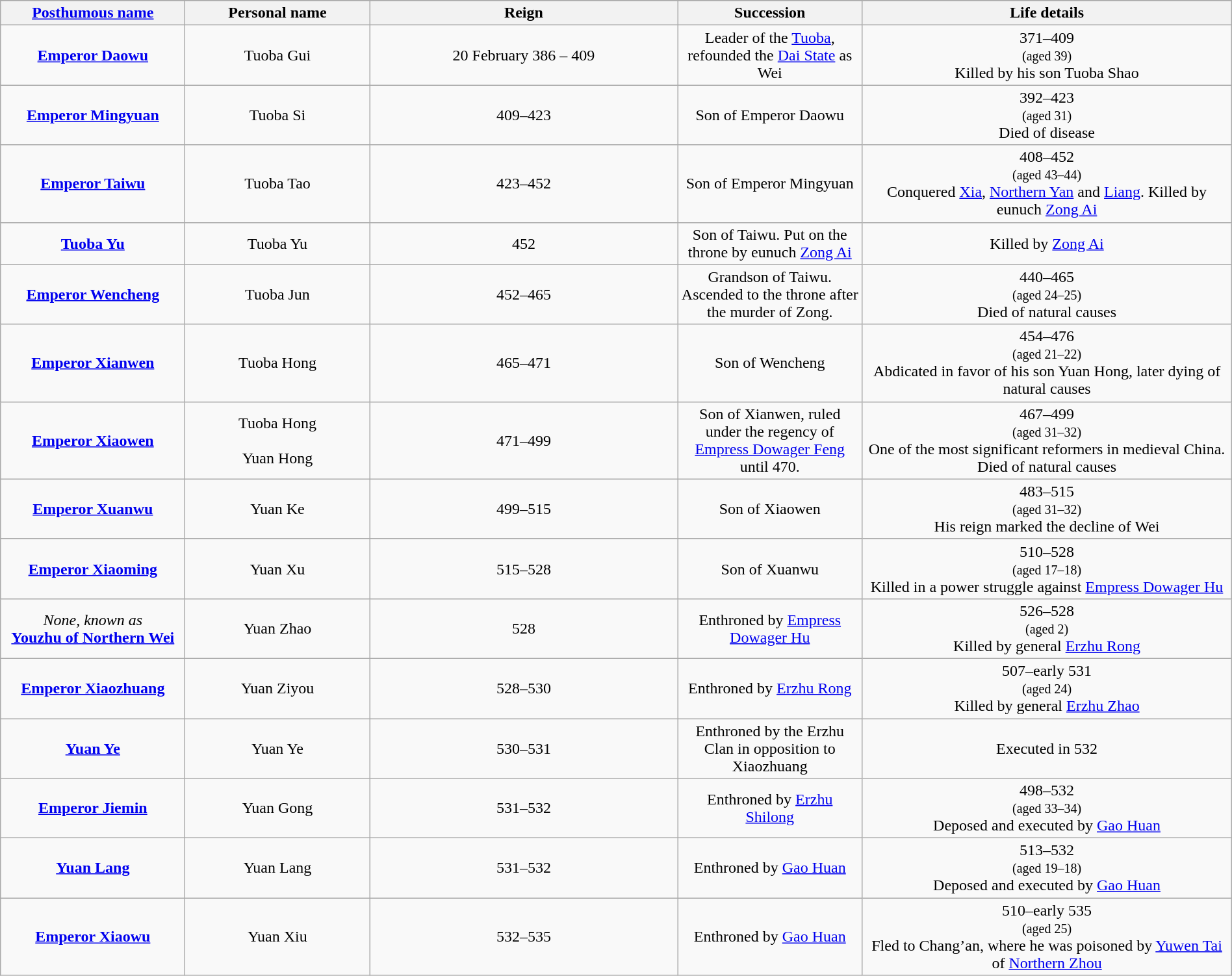<table class="wikitable plainrowheaders" style="text-align:center; width:100%;">
<tr>
</tr>
<tr>
<th scope="col" width="15%"><a href='#'>Posthumous name</a></th>
<th scope="col" width="15%">Personal name</th>
<th scope="col" width="25%">Reign</th>
<th scope="col" width="15%">Succession</th>
<th scope="col" width="30%">Life details</th>
</tr>
<tr>
<td><strong><a href='#'>Emperor Daowu</a></strong><br></td>
<td>Tuoba Gui<br></td>
<td>20 February 386 – 409<br><small></small></td>
<td>Leader of the <a href='#'>Tuoba</a>, refounded the <a href='#'>Dai State</a> as Wei</td>
<td>371–409<br><small>(aged 39)</small><br>Killed by his son Tuoba Shao</td>
</tr>
<tr>
<td><strong><a href='#'>Emperor Mingyuan</a></strong><br></td>
<td>Tuoba Si<br></td>
<td>409–423<br><small></small></td>
<td>Son of Emperor Daowu</td>
<td>392–423<br><small>(aged 31)</small><br>Died of disease</td>
</tr>
<tr>
<td><strong><a href='#'>Emperor Taiwu</a></strong><br></td>
<td>Tuoba Tao<br></td>
<td>423–452<br><small></small></td>
<td>Son of Emperor Mingyuan</td>
<td>408–452<br><small>(aged 43–44)</small><br>Conquered <a href='#'>Xia</a>, <a href='#'>Northern Yan</a> and <a href='#'>Liang</a>. Killed by eunuch <a href='#'>Zong Ai</a></td>
</tr>
<tr>
<td><strong><a href='#'>Tuoba Yu</a></strong><br></td>
<td>Tuoba Yu<br></td>
<td>452<br><small></small></td>
<td>Son of Taiwu. Put on the throne by eunuch <a href='#'>Zong Ai</a></td>
<td>Killed by <a href='#'>Zong Ai</a></td>
</tr>
<tr>
<td><strong><a href='#'>Emperor Wencheng</a></strong><br></td>
<td>Tuoba Jun<br></td>
<td>452–465<br><small></small></td>
<td>Grandson of Taiwu. Ascended to the throne after the murder of Zong.</td>
<td>440–465<br><small>(aged 24–25)</small><br>Died of natural causes</td>
</tr>
<tr>
<td><strong><a href='#'>Emperor Xianwen</a></strong><br></td>
<td>Tuoba Hong<br></td>
<td>465–471<br><small></small></td>
<td>Son of Wencheng</td>
<td>454–476<br><small>(aged 21–22)</small><br>Abdicated in favor of his son Yuan Hong, later dying of natural causes</td>
</tr>
<tr>
<td><strong><a href='#'>Emperor Xiaowen</a></strong><br></td>
<td>Tuoba Hong<br><br>Yuan Hong<br></td>
<td>471–499<br><small></small></td>
<td>Son of Xianwen, ruled under the regency of <a href='#'>Empress Dowager Feng</a> until 470.</td>
<td>467–499<br><small>(aged 31–32)</small><br>One of the most significant reformers in medieval China. Died of natural causes</td>
</tr>
<tr>
<td><strong><a href='#'>Emperor Xuanwu</a></strong><br></td>
<td>Yuan Ke<br></td>
<td>499–515<br><small></small></td>
<td>Son of Xiaowen</td>
<td>483–515<br><small>(aged 31–32)</small><br>His reign marked the decline of Wei</td>
</tr>
<tr>
<td><strong><a href='#'>Emperor Xiaoming</a></strong><br></td>
<td>Yuan Xu<br></td>
<td>515–528<br><small></small></td>
<td>Son of Xuanwu</td>
<td>510–528<br><small>(aged 17–18)</small><br>Killed in a power struggle against <a href='#'>Empress Dowager Hu</a></td>
</tr>
<tr>
<td><em>None, known as</em><br><strong><a href='#'>Youzhu of Northern Wei</a></strong><br></td>
<td>Yuan Zhao<br></td>
<td>528</td>
<td>Enthroned by <a href='#'>Empress Dowager Hu</a></td>
<td>526–528<br><small>(aged 2)</small><br>Killed by general <a href='#'>Erzhu Rong</a></td>
</tr>
<tr>
<td><strong><a href='#'>Emperor Xiaozhuang</a></strong><br></td>
<td>Yuan Ziyou<br></td>
<td>528–530<br><small></small></td>
<td>Enthroned by <a href='#'>Erzhu Rong</a></td>
<td>507–early 531<br><small>(aged 24)</small><br>Killed by general <a href='#'>Erzhu Zhao</a></td>
</tr>
<tr>
<td><strong><a href='#'>Yuan Ye</a></strong><br></td>
<td>Yuan Ye<br></td>
<td>530–531<br><small></small></td>
<td>Enthroned by the Erzhu Clan in opposition to Xiaozhuang</td>
<td>Executed in 532</td>
</tr>
<tr>
<td><strong><a href='#'>Emperor Jiemin</a></strong><br></td>
<td>Yuan Gong<br></td>
<td>531–532<br><small></small></td>
<td>Enthroned by <a href='#'>Erzhu Shilong</a></td>
<td>498–532<br><small>(aged 33–34)</small><br>Deposed and executed by <a href='#'>Gao Huan</a></td>
</tr>
<tr>
<td><strong><a href='#'>Yuan Lang</a></strong><br></td>
<td>Yuan Lang<br></td>
<td>531–532<br><small></small></td>
<td>Enthroned by <a href='#'>Gao Huan</a></td>
<td>513–532<br><small>(aged 19–18)</small><br>Deposed and executed by <a href='#'>Gao Huan</a></td>
</tr>
<tr>
<td><strong><a href='#'>Emperor Xiaowu</a></strong><br></td>
<td>Yuan Xiu<br></td>
<td>532–535<br><small></small></td>
<td>Enthroned by <a href='#'>Gao Huan</a></td>
<td>510–early 535<br><small>(aged 25)</small><br>Fled to Chang’an, where he was poisoned by <a href='#'>Yuwen Tai</a> of <a href='#'>Northern Zhou</a></td>
</tr>
</table>
